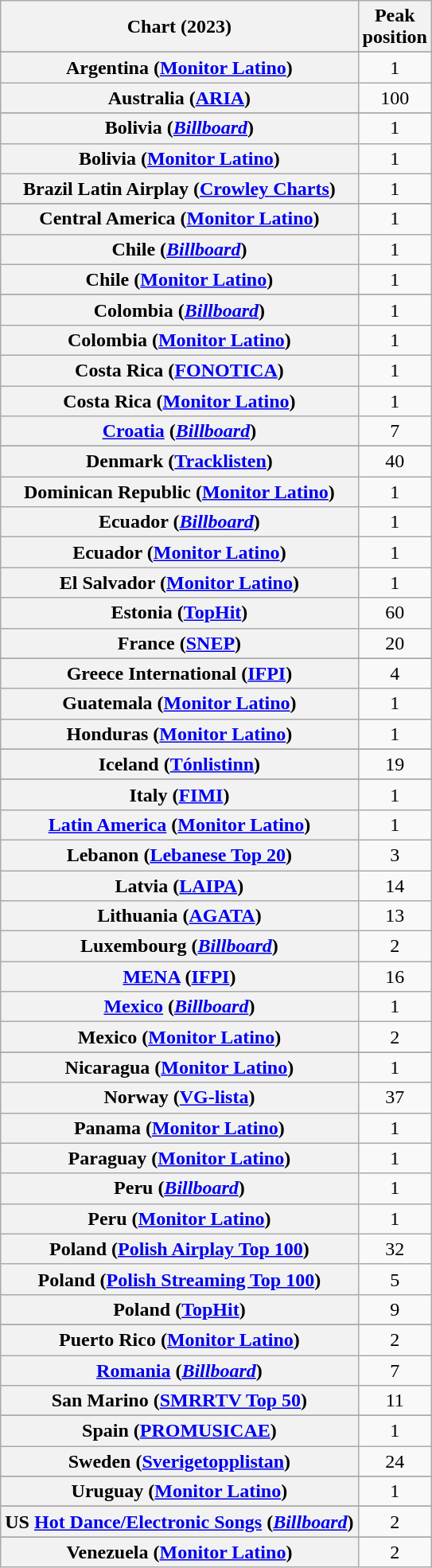<table class="wikitable sortable plainrowheaders" style="text-align:center">
<tr>
<th scope="col">Chart (2023)</th>
<th scope="col">Peak<br>position</th>
</tr>
<tr>
</tr>
<tr>
<th scope="row">Argentina (<a href='#'>Monitor Latino</a>)</th>
<td>1</td>
</tr>
<tr>
<th scope="row">Australia (<a href='#'>ARIA</a>)</th>
<td>100</td>
</tr>
<tr>
</tr>
<tr>
</tr>
<tr>
<th scope="row">Bolivia (<em><a href='#'>Billboard</a></em>)</th>
<td>1</td>
</tr>
<tr>
<th scope="row">Bolivia (<a href='#'>Monitor Latino</a>)</th>
<td>1</td>
</tr>
<tr>
<th scope="row">Brazil Latin Airplay (<a href='#'>Crowley Charts</a>)</th>
<td>1</td>
</tr>
<tr>
</tr>
<tr>
</tr>
<tr>
<th scope="row">Central America (<a href='#'>Monitor Latino</a>)</th>
<td>1</td>
</tr>
<tr>
<th scope="row">Chile (<em><a href='#'>Billboard</a></em>)</th>
<td>1</td>
</tr>
<tr>
<th scope="row">Chile (<a href='#'>Monitor Latino</a>)</th>
<td>1</td>
</tr>
<tr>
</tr>
<tr>
<th scope="row">Colombia (<em><a href='#'>Billboard</a></em>)</th>
<td>1</td>
</tr>
<tr>
<th scope="row">Colombia (<a href='#'>Monitor Latino</a>)</th>
<td>1</td>
</tr>
<tr>
<th scope="row">Costa Rica (<a href='#'>FONOTICA</a>)</th>
<td>1</td>
</tr>
<tr>
<th scope="row">Costa Rica (<a href='#'>Monitor Latino</a>)</th>
<td>1</td>
</tr>
<tr>
<th scope="row"><a href='#'>Croatia</a> (<em><a href='#'>Billboard</a></em>)</th>
<td>7</td>
</tr>
<tr>
</tr>
<tr>
<th scope="row">Denmark (<a href='#'>Tracklisten</a>)</th>
<td>40</td>
</tr>
<tr>
<th scope="row">Dominican Republic (<a href='#'>Monitor Latino</a>)</th>
<td>1</td>
</tr>
<tr>
<th scope="row">Ecuador (<em><a href='#'>Billboard</a></em>)</th>
<td>1</td>
</tr>
<tr>
<th scope="row">Ecuador (<a href='#'>Monitor Latino</a>)</th>
<td>1</td>
</tr>
<tr>
<th scope="row">El Salvador (<a href='#'>Monitor Latino</a>)</th>
<td>1</td>
</tr>
<tr>
<th scope="row">Estonia (<a href='#'>TopHit</a>)</th>
<td>60</td>
</tr>
<tr>
<th scope="row">France (<a href='#'>SNEP</a>)</th>
<td>20</td>
</tr>
<tr>
</tr>
<tr>
</tr>
<tr>
<th scope="row">Greece International (<a href='#'>IFPI</a>)</th>
<td>4</td>
</tr>
<tr>
<th scope="row">Guatemala (<a href='#'>Monitor Latino</a>)</th>
<td>1</td>
</tr>
<tr>
<th scope="row">Honduras (<a href='#'>Monitor Latino</a>)</th>
<td>1</td>
</tr>
<tr>
</tr>
<tr>
</tr>
<tr>
<th scope="row">Iceland (<a href='#'>Tónlistinn</a>)</th>
<td>19</td>
</tr>
<tr>
</tr>
<tr>
<th scope="row">Italy (<a href='#'>FIMI</a>)</th>
<td>1</td>
</tr>
<tr>
<th scope="row"><a href='#'>Latin America</a> (<a href='#'>Monitor Latino</a>)</th>
<td>1</td>
</tr>
<tr>
<th scope="row">Lebanon (<a href='#'>Lebanese Top 20</a>)</th>
<td>3</td>
</tr>
<tr>
<th scope="row">Latvia (<a href='#'>LAIPA</a>)</th>
<td>14</td>
</tr>
<tr>
<th scope="row">Lithuania (<a href='#'>AGATA</a>)</th>
<td>13</td>
</tr>
<tr>
<th scope="row">Luxembourg (<em><a href='#'>Billboard</a></em>)</th>
<td>2</td>
</tr>
<tr>
<th scope="row"><a href='#'>MENA</a> (<a href='#'>IFPI</a>)</th>
<td>16</td>
</tr>
<tr>
<th scope="row"><a href='#'>Mexico</a> (<em><a href='#'>Billboard</a></em>)</th>
<td>1</td>
</tr>
<tr>
<th scope="row">Mexico (<a href='#'>Monitor Latino</a>)</th>
<td>2</td>
</tr>
<tr>
</tr>
<tr>
<th scope="row">Nicaragua (<a href='#'>Monitor Latino</a>)</th>
<td>1</td>
</tr>
<tr>
<th scope="row">Norway (<a href='#'>VG-lista</a>)</th>
<td>37</td>
</tr>
<tr>
<th scope="row">Panama (<a href='#'>Monitor Latino</a>)</th>
<td>1</td>
</tr>
<tr>
<th scope="row">Paraguay (<a href='#'>Monitor Latino</a>)</th>
<td>1</td>
</tr>
<tr>
<th scope="row">Peru (<em><a href='#'>Billboard</a></em>)</th>
<td>1</td>
</tr>
<tr>
<th scope="row">Peru (<a href='#'>Monitor Latino</a>)</th>
<td>1</td>
</tr>
<tr>
<th scope="row">Poland (<a href='#'>Polish Airplay Top 100</a>)</th>
<td>32</td>
</tr>
<tr>
<th scope="row">Poland (<a href='#'>Polish Streaming Top 100</a>)</th>
<td>5</td>
</tr>
<tr>
<th scope="row">Poland (<a href='#'>TopHit</a>)</th>
<td>9</td>
</tr>
<tr>
</tr>
<tr>
<th scope="row">Puerto Rico (<a href='#'>Monitor Latino</a>)</th>
<td>2</td>
</tr>
<tr>
<th scope="row"><a href='#'>Romania</a> (<em><a href='#'>Billboard</a></em>)</th>
<td>7</td>
</tr>
<tr>
<th scope="row">San Marino (<a href='#'>SMRRTV Top 50</a>)</th>
<td>11</td>
</tr>
<tr>
</tr>
<tr>
</tr>
<tr>
<th scope="row">Spain (<a href='#'>PROMUSICAE</a>)</th>
<td>1</td>
</tr>
<tr>
<th scope="row">Sweden (<a href='#'>Sverigetopplistan</a>)</th>
<td>24</td>
</tr>
<tr>
</tr>
<tr>
</tr>
<tr>
</tr>
<tr>
<th scope="row">Uruguay (<a href='#'>Monitor Latino</a>)</th>
<td>1</td>
</tr>
<tr>
</tr>
<tr>
<th scope="row">US <a href='#'>Hot Dance/Electronic Songs</a> (<em><a href='#'>Billboard</a></em>)</th>
<td>2</td>
</tr>
<tr>
</tr>
<tr>
</tr>
<tr>
</tr>
<tr>
</tr>
<tr>
<th scope="row">Venezuela (<a href='#'>Monitor Latino</a>)</th>
<td>2</td>
</tr>
</table>
